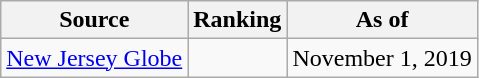<table class="wikitable" style="text-align:center">
<tr>
<th>Source</th>
<th>Ranking</th>
<th>As of</th>
</tr>
<tr>
<td align=left><a href='#'>New Jersey Globe</a></td>
<td></td>
<td>November 1, 2019</td>
</tr>
</table>
